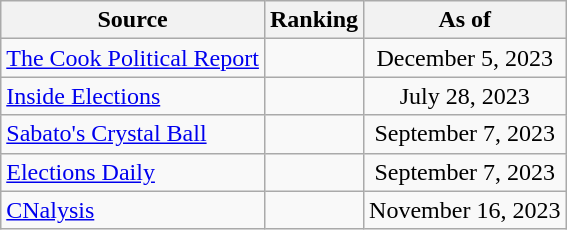<table class="wikitable" style="text-align:center">
<tr>
<th>Source</th>
<th>Ranking</th>
<th>As of</th>
</tr>
<tr>
<td style="text-align:left"><a href='#'>The Cook Political Report</a></td>
<td></td>
<td>December 5, 2023</td>
</tr>
<tr>
<td style="text-align:left"><a href='#'>Inside Elections</a></td>
<td></td>
<td>July 28, 2023</td>
</tr>
<tr>
<td style="text-align:left"><a href='#'>Sabato's Crystal Ball</a></td>
<td></td>
<td>September 7, 2023</td>
</tr>
<tr>
<td style="text-align:left"><a href='#'>Elections Daily</a></td>
<td></td>
<td>September 7, 2023</td>
</tr>
<tr>
<td style="text-align:left"><a href='#'>CNalysis</a></td>
<td></td>
<td>November 16, 2023</td>
</tr>
</table>
